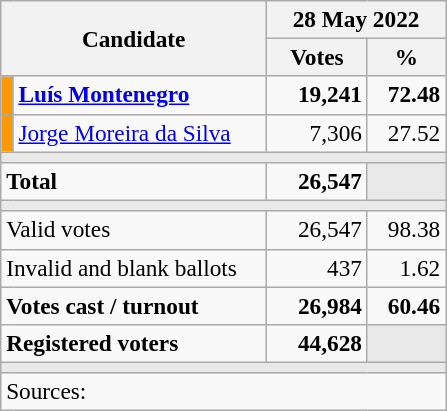<table class="wikitable" style="text-align:right; font-size:97%;">
<tr>
<th rowspan="2" colspan="2" width="170">Candidate</th>
<th colspan="2">28 May 2022</th>
</tr>
<tr>
<th width="60">Votes</th>
<th width="45">%</th>
</tr>
<tr>
<td width="1" style="color:inherit;background:#FF9900"></td>
<td align="left"><strong><a href='#'>Luís Montenegro</a></strong></td>
<td><strong>19,241</strong></td>
<td><strong>72.48</strong></td>
</tr>
<tr>
<td style="color:inherit;background:#FF9900"></td>
<td align="left"><a href='#'>Jorge Moreira da Silva</a></td>
<td>7,306</td>
<td>27.52</td>
</tr>
<tr>
<td colspan="4" bgcolor="#E9E9E9"></td>
</tr>
<tr style="font-weight:bold;">
<td align="left" colspan="2">Total</td>
<td>26,547</td>
<td bgcolor="#E9E9E9"></td>
</tr>
<tr>
<td colspan="4" bgcolor="#E9E9E9"></td>
</tr>
<tr>
<td align="left" colspan="2">Valid votes</td>
<td>26,547</td>
<td>98.38</td>
</tr>
<tr>
<td align="left" colspan="2">Invalid and blank ballots</td>
<td>437</td>
<td>1.62</td>
</tr>
<tr style="font-weight:bold;">
<td align="left" colspan="2">Votes cast / turnout</td>
<td>26,984</td>
<td>60.46</td>
</tr>
<tr style="font-weight:bold;">
<td align="left" colspan="2">Registered voters</td>
<td>44,628</td>
<td bgcolor="#E9E9E9"></td>
</tr>
<tr>
<td colspan="4" bgcolor="#E9E9E9"></td>
</tr>
<tr>
<td align="left" colspan="6">Sources: </td>
</tr>
</table>
